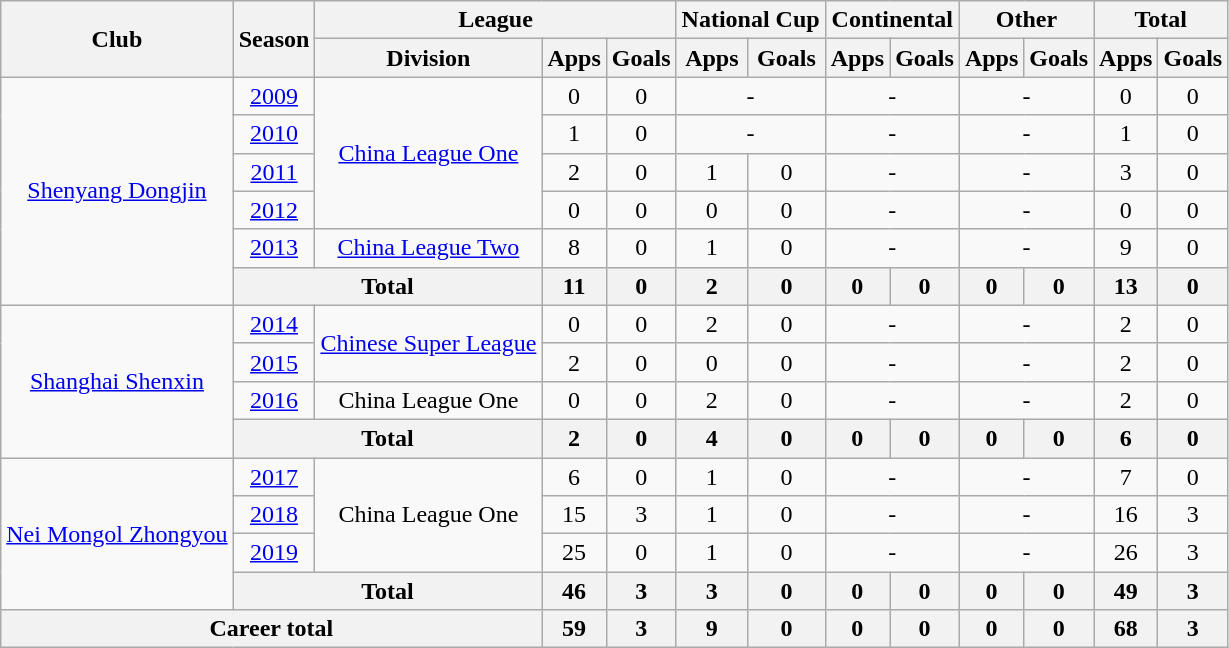<table class="wikitable" style="text-align: center">
<tr>
<th rowspan="2">Club</th>
<th rowspan="2">Season</th>
<th colspan="3">League</th>
<th colspan="2">National Cup</th>
<th colspan="2">Continental</th>
<th colspan="2">Other</th>
<th colspan="2">Total</th>
</tr>
<tr>
<th>Division</th>
<th>Apps</th>
<th>Goals</th>
<th>Apps</th>
<th>Goals</th>
<th>Apps</th>
<th>Goals</th>
<th>Apps</th>
<th>Goals</th>
<th>Apps</th>
<th>Goals</th>
</tr>
<tr>
<td rowspan=6><a href='#'>Shenyang Dongjin</a></td>
<td><a href='#'>2009</a></td>
<td rowspan="4"><a href='#'>China League One</a></td>
<td>0</td>
<td>0</td>
<td colspan="2">-</td>
<td colspan="2">-</td>
<td colspan="2">-</td>
<td>0</td>
<td>0</td>
</tr>
<tr>
<td><a href='#'>2010</a></td>
<td>1</td>
<td>0</td>
<td colspan="2">-</td>
<td colspan="2">-</td>
<td colspan="2">-</td>
<td>1</td>
<td>0</td>
</tr>
<tr>
<td><a href='#'>2011</a></td>
<td>2</td>
<td>0</td>
<td>1</td>
<td>0</td>
<td colspan="2">-</td>
<td colspan="2">-</td>
<td>3</td>
<td>0</td>
</tr>
<tr>
<td><a href='#'>2012</a></td>
<td>0</td>
<td>0</td>
<td>0</td>
<td>0</td>
<td colspan="2">-</td>
<td colspan="2">-</td>
<td>0</td>
<td>0</td>
</tr>
<tr>
<td><a href='#'>2013</a></td>
<td><a href='#'>China League Two</a></td>
<td>8</td>
<td>0</td>
<td>1</td>
<td>0</td>
<td colspan="2">-</td>
<td colspan="2">-</td>
<td>9</td>
<td>0</td>
</tr>
<tr>
<th colspan="2"><strong>Total</strong></th>
<th>11</th>
<th>0</th>
<th>2</th>
<th>0</th>
<th>0</th>
<th>0</th>
<th>0</th>
<th>0</th>
<th>13</th>
<th>0</th>
</tr>
<tr>
<td rowspan=4><a href='#'>Shanghai Shenxin</a></td>
<td><a href='#'>2014</a></td>
<td rowspan="2"><a href='#'>Chinese Super League</a></td>
<td>0</td>
<td>0</td>
<td>2</td>
<td>0</td>
<td colspan="2">-</td>
<td colspan="2">-</td>
<td>2</td>
<td>0</td>
</tr>
<tr>
<td><a href='#'>2015</a></td>
<td>2</td>
<td>0</td>
<td>0</td>
<td>0</td>
<td colspan="2">-</td>
<td colspan="2">-</td>
<td>2</td>
<td>0</td>
</tr>
<tr>
<td><a href='#'>2016</a></td>
<td>China League One</td>
<td>0</td>
<td>0</td>
<td>2</td>
<td>0</td>
<td colspan="2">-</td>
<td colspan="2">-</td>
<td>2</td>
<td>0</td>
</tr>
<tr>
<th colspan="2"><strong>Total</strong></th>
<th>2</th>
<th>0</th>
<th>4</th>
<th>0</th>
<th>0</th>
<th>0</th>
<th>0</th>
<th>0</th>
<th>6</th>
<th>0</th>
</tr>
<tr>
<td rowspan=4><a href='#'>Nei Mongol Zhongyou</a></td>
<td><a href='#'>2017</a></td>
<td rowspan=3>China League One</td>
<td>6</td>
<td>0</td>
<td>1</td>
<td>0</td>
<td colspan="2">-</td>
<td colspan="2">-</td>
<td>7</td>
<td>0</td>
</tr>
<tr>
<td><a href='#'>2018</a></td>
<td>15</td>
<td>3</td>
<td>1</td>
<td>0</td>
<td colspan="2">-</td>
<td colspan="2">-</td>
<td>16</td>
<td>3</td>
</tr>
<tr>
<td><a href='#'>2019</a></td>
<td>25</td>
<td>0</td>
<td>1</td>
<td>0</td>
<td colspan="2">-</td>
<td colspan="2">-</td>
<td>26</td>
<td>3</td>
</tr>
<tr>
<th colspan="2"><strong>Total</strong></th>
<th>46</th>
<th>3</th>
<th>3</th>
<th>0</th>
<th>0</th>
<th>0</th>
<th>0</th>
<th>0</th>
<th>49</th>
<th>3</th>
</tr>
<tr>
<th colspan=3>Career total</th>
<th>59</th>
<th>3</th>
<th>9</th>
<th>0</th>
<th>0</th>
<th>0</th>
<th>0</th>
<th>0</th>
<th>68</th>
<th>3</th>
</tr>
</table>
